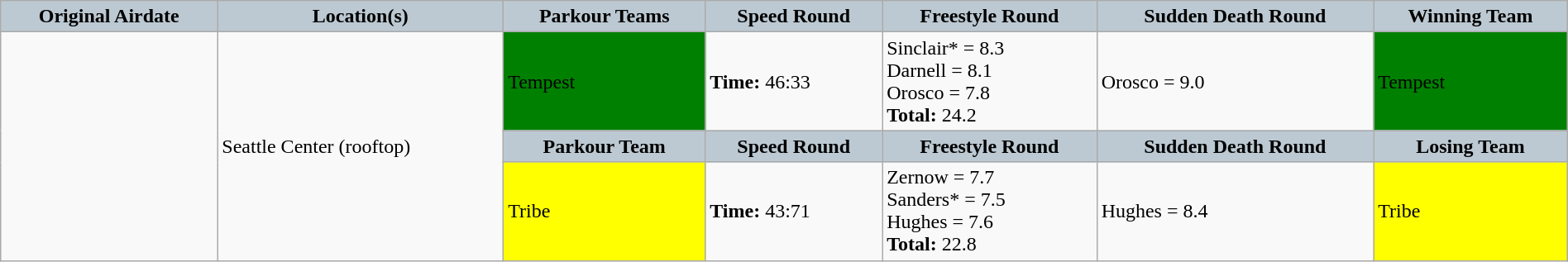<table class="wikitable" style="margin: auto; width: 100%">
<tr style="background:#BCC9D2; color:black">
<th style="background-color: #BCC9D2;">Original Airdate</th>
<th style="background-color: #BCC9D2;">Location(s)</th>
<th style="background-color: #BCC9D2;">Parkour Teams</th>
<th style="background-color: #BCC9D2;">Speed Round</th>
<th style="background-color: #BCC9D2;">Freestyle Round</th>
<th style="background-color: #BCC9D2;">Sudden Death Round</th>
<th style="background-color: #BCC9D2;">Winning Team</th>
</tr>
<tr>
<td rowspan="3"></td>
<td rowspan="3">Seattle Center (rooftop)</td>
<td bgcolor="green"><span>Tempest</span></td>
<td><strong>Time:</strong> 46:33</td>
<td>Sinclair* = 8.3<br>Darnell = 8.1<br>Orosco = 7.8<br><strong>Total:</strong> 24.2</td>
<td>Orosco = 9.0</td>
<td bgcolor="green"><span>Tempest</span></td>
</tr>
<tr>
<th style="background-color: #BCC9D2;">Parkour Team</th>
<th style="background-color: #BCC9D2;">Speed Round</th>
<th style="background-color: #BCC9D2;">Freestyle Round</th>
<th style="background-color: #BCC9D2;">Sudden Death Round</th>
<th style="background-color: #BCC9D2;">Losing Team</th>
</tr>
<tr>
<td bgcolor="yellow"><span>Tribe</span></td>
<td><strong>Time:</strong> 43:71</td>
<td>Zernow = 7.7<br>Sanders* = 7.5<br>Hughes = 7.6<br><strong>Total:</strong> 22.8</td>
<td>Hughes = 8.4</td>
<td bgcolor="yellow"><span>Tribe</span></td>
</tr>
</table>
